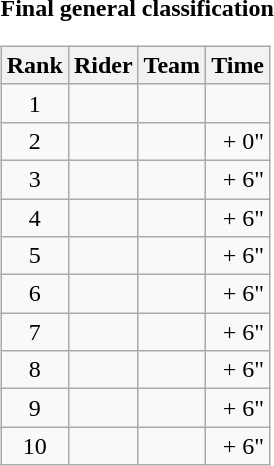<table>
<tr>
<td><strong>Final general classification</strong><br><table class="wikitable">
<tr>
<th scope="col">Rank</th>
<th scope="col">Rider</th>
<th scope="col">Team</th>
<th scope="col">Time</th>
</tr>
<tr>
<td style="text-align:center;">1</td>
<td></td>
<td></td>
<td style="text-align:right;"></td>
</tr>
<tr>
<td style="text-align:center;">2</td>
<td></td>
<td></td>
<td style="text-align:right;">+ 0"</td>
</tr>
<tr>
<td style="text-align:center;">3</td>
<td></td>
<td></td>
<td style="text-align:right;">+ 6"</td>
</tr>
<tr>
<td style="text-align:center;">4</td>
<td></td>
<td></td>
<td style="text-align:right;">+ 6"</td>
</tr>
<tr>
<td style="text-align:center;">5</td>
<td></td>
<td></td>
<td style="text-align:right;">+ 6"</td>
</tr>
<tr>
<td style="text-align:center;">6</td>
<td></td>
<td></td>
<td style="text-align:right;">+ 6"</td>
</tr>
<tr>
<td style="text-align:center;">7</td>
<td></td>
<td></td>
<td style="text-align:right;">+ 6"</td>
</tr>
<tr>
<td style="text-align:center;">8</td>
<td></td>
<td></td>
<td style="text-align:right;">+ 6"</td>
</tr>
<tr>
<td style="text-align:center;">9</td>
<td></td>
<td></td>
<td style="text-align:right;">+ 6"</td>
</tr>
<tr>
<td style="text-align:center;">10</td>
<td></td>
<td></td>
<td style="text-align:right;">+ 6"</td>
</tr>
</table>
</td>
</tr>
</table>
